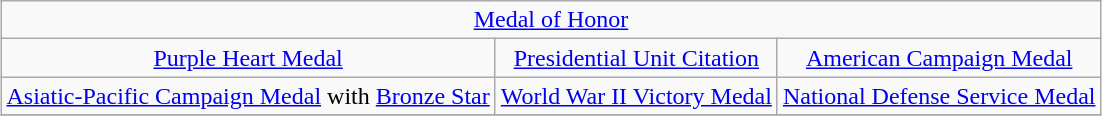<table class="wikitable" style="margin:1em auto; text-align:center;">
<tr>
<td colspan="3"><a href='#'>Medal of Honor</a></td>
</tr>
<tr>
<td><a href='#'>Purple Heart Medal</a></td>
<td><a href='#'>Presidential Unit Citation</a></td>
<td><a href='#'>American Campaign Medal</a></td>
</tr>
<tr>
<td><a href='#'>Asiatic-Pacific Campaign Medal</a> with <a href='#'>Bronze Star</a></td>
<td><a href='#'>World War II Victory Medal</a></td>
<td><a href='#'>National Defense Service Medal</a></td>
</tr>
<tr>
</tr>
</table>
